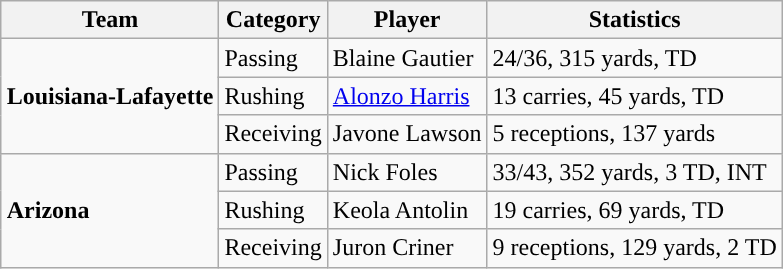<table class="wikitable" style="float: right;">
<tr>
<th>Team</th>
<th>Category</th>
<th>Player</th>
<th>Statistics</th>
</tr>
<tr>
<td rowspan=3><strong>Louisiana-Lafayette</strong></td>
<td>Passing</td>
<td>Blaine Gautier</td>
<td>24/36, 315 yards, TD</td>
</tr>
<tr>
<td>Rushing</td>
<td><a href='#'>Alonzo Harris</a></td>
<td>13 carries, 45 yards, TD</td>
</tr>
<tr>
<td>Receiving</td>
<td>Javone Lawson</td>
<td>5 receptions, 137 yards</td>
</tr>
<tr>
<td rowspan=3><strong>Arizona</strong></td>
<td>Passing</td>
<td>Nick Foles</td>
<td>33/43, 352 yards, 3 TD, INT</td>
</tr>
<tr>
<td>Rushing</td>
<td>Keola Antolin</td>
<td>19 carries, 69 yards, TD</td>
</tr>
<tr>
<td>Receiving</td>
<td>Juron Criner</td>
<td>9 receptions, 129 yards, 2 TD</td>
</tr>
</table>
